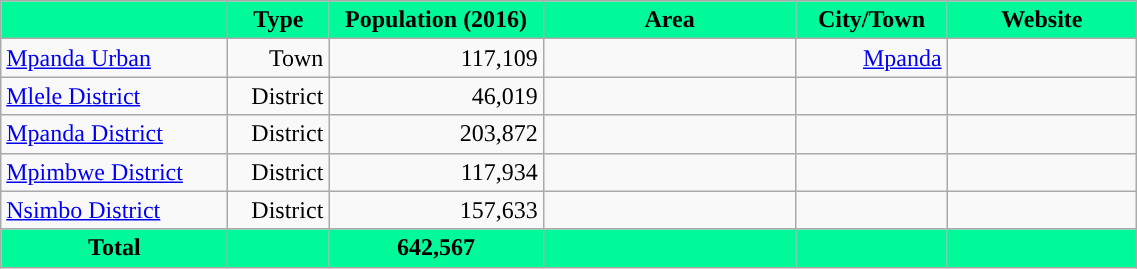<table class="wikitable sortable" style="text-align:right">
<tr>
<th style="width: 18%;background-color:MediumSpringGreen"" class=unsortable></th>
<th scope=col style="width: 8%;background-color:MediumSpringGreen"">Type</th>
<th scope=col style="width: 17%;background-color:MediumSpringGreen">Population (2016)</th>
<th scope=col style="width: 20%;background-color:MediumSpringGreen"">Area</th>
<th scope=col style="width: 12%;background-color:MediumSpringGreen" class=unsortable>City/Town</th>
<th scope=col style="width: 15%;background-color:MediumSpringGreen" class=unsortable>Website</th>
</tr>
<tr>
<td style="text-align:left;"><a href='#'>Mpanda Urban</a></td>
<td>Town</td>
<td>117,109</td>
<td></td>
<td><a href='#'>Mpanda</a></td>
<td></td>
</tr>
<tr>
<td style="text-align:left;"><a href='#'>Mlele District</a></td>
<td>District</td>
<td>46,019</td>
<td></td>
<td></td>
<td></td>
</tr>
<tr>
<td style="text-align:left;"><a href='#'>Mpanda District</a></td>
<td>District</td>
<td>203,872</td>
<td></td>
<td></td>
<td></td>
</tr>
<tr>
<td style="text-align:left;"><a href='#'>Mpimbwe District</a></td>
<td>District</td>
<td>117,934</td>
<td></td>
<td></td>
<td></td>
</tr>
<tr>
<td style="text-align:left;"><a href='#'>Nsimbo District</a></td>
<td>District</td>
<td>157,633</td>
<td></td>
<td></td>
<td></td>
</tr>
<tr>
<th style="background-color:MediumSpringGreen">Total</th>
<th style="background-color:MediumSpringGreen"></th>
<th style="background-color:MediumSpringGreen">642,567</th>
<th style="background-color:MediumSpringGreen"></th>
<th style="background-color:MediumSpringGreen"></th>
<th style="background-color:MediumSpringGreen"></th>
</tr>
</table>
